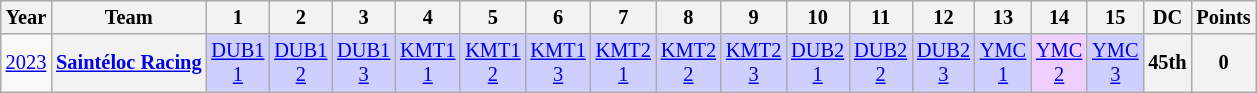<table class="wikitable" style="text-align:center; font-size:85%">
<tr>
<th>Year</th>
<th>Team</th>
<th>1</th>
<th>2</th>
<th>3</th>
<th>4</th>
<th>5</th>
<th>6</th>
<th>7</th>
<th>8</th>
<th>9</th>
<th>10</th>
<th>11</th>
<th>12</th>
<th>13</th>
<th>14</th>
<th>15</th>
<th>DC</th>
<th>Points</th>
</tr>
<tr>
<td><a href='#'>2023</a></td>
<th nowrap><a href='#'>Saintéloc Racing</a></th>
<td style="background:#CFCFFF;"><a href='#'>DUB1<br>1</a><br></td>
<td style="background:#CFCFFF;"><a href='#'>DUB1<br>2</a><br></td>
<td style="background:#CFCFFF;"><a href='#'>DUB1<br>3</a><br></td>
<td style="background:#CFCFFF;"><a href='#'>KMT1<br>1</a><br></td>
<td style="background:#CFCFFF;"><a href='#'>KMT1<br>2</a><br></td>
<td style="background:#CFCFFF;"><a href='#'>KMT1<br>3</a><br></td>
<td style="background:#CFCFFF;"><a href='#'>KMT2<br>1</a><br></td>
<td style="background:#CFCFFF;"><a href='#'>KMT2<br>2</a><br></td>
<td style="background:#CFCFFF;"><a href='#'>KMT2<br>3</a><br></td>
<td style="background:#CFCFFF;"><a href='#'>DUB2<br>1</a><br></td>
<td style="background:#CFCFFF;"><a href='#'>DUB2<br>2</a><br></td>
<td style="background:#CFCFFF;"><a href='#'>DUB2<br>3</a><br></td>
<td style="background:#CFCFFF;"><a href='#'>YMC<br>1</a><br></td>
<td style="background:#EFCFFF;"><a href='#'>YMC<br>2</a><br></td>
<td style="background:#CFCFFF;"><a href='#'>YMC<br>3</a><br></td>
<th>45th</th>
<th>0</th>
</tr>
</table>
